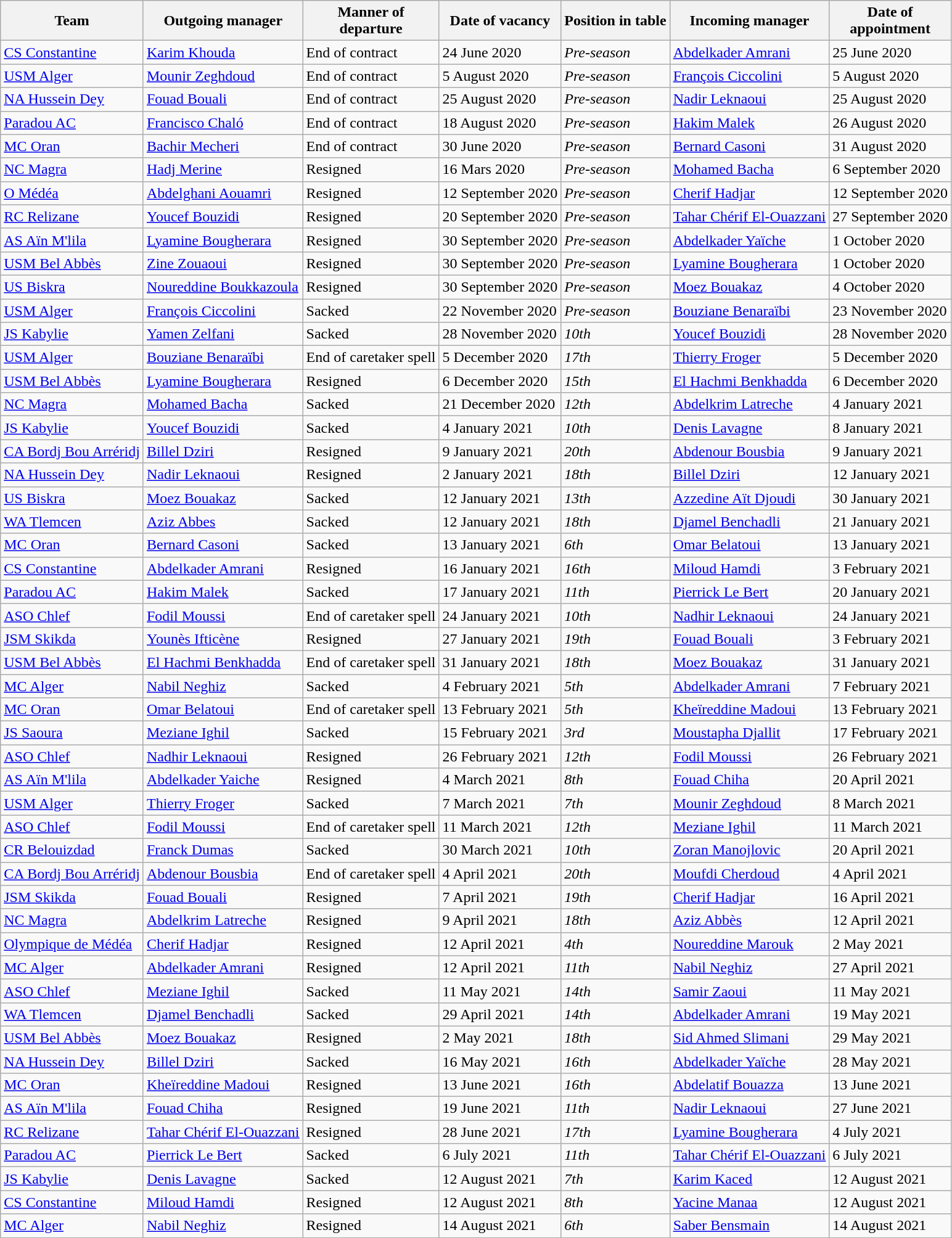<table class="wikitable sortable">
<tr>
<th>Team</th>
<th>Outgoing manager</th>
<th>Manner of<br>departure</th>
<th>Date of vacancy</th>
<th>Position in table</th>
<th>Incoming manager</th>
<th>Date of<br>appointment</th>
</tr>
<tr>
<td><a href='#'>CS Constantine</a></td>
<td> <a href='#'>Karim Khouda</a></td>
<td>End of contract</td>
<td>24 June 2020</td>
<td><em>Pre-season</em></td>
<td> <a href='#'>Abdelkader Amrani</a></td>
<td>25 June 2020</td>
</tr>
<tr>
<td><a href='#'>USM Alger</a></td>
<td> <a href='#'>Mounir Zeghdoud</a></td>
<td>End of contract</td>
<td>5 August 2020</td>
<td><em>Pre-season</em></td>
<td> <a href='#'>François Ciccolini</a></td>
<td>5 August 2020</td>
</tr>
<tr>
<td><a href='#'>NA Hussein Dey</a></td>
<td> <a href='#'>Fouad Bouali</a></td>
<td>End of contract</td>
<td>25 August 2020</td>
<td><em>Pre-season</em></td>
<td> <a href='#'>Nadir Leknaoui</a></td>
<td>25 August 2020</td>
</tr>
<tr>
<td><a href='#'>Paradou AC</a></td>
<td> <a href='#'>Francisco Chaló</a></td>
<td>End of contract</td>
<td>18 August 2020</td>
<td><em>Pre-season</em></td>
<td> <a href='#'>Hakim Malek</a></td>
<td>26 August 2020</td>
</tr>
<tr>
<td><a href='#'>MC Oran</a></td>
<td> <a href='#'>Bachir Mecheri</a></td>
<td>End of contract</td>
<td>30 June 2020</td>
<td><em>Pre-season</em></td>
<td> <a href='#'>Bernard Casoni</a></td>
<td>31 August 2020</td>
</tr>
<tr>
<td><a href='#'>NC Magra</a></td>
<td> <a href='#'>Hadj Merine</a></td>
<td>Resigned</td>
<td>16 Mars 2020</td>
<td><em>Pre-season</em></td>
<td> <a href='#'>Mohamed Bacha</a></td>
<td>6 September 2020</td>
</tr>
<tr>
<td><a href='#'>O Médéa</a></td>
<td> <a href='#'>Abdelghani Aouamri</a></td>
<td>Resigned</td>
<td>12 September 2020</td>
<td><em>Pre-season</em></td>
<td> <a href='#'>Cherif Hadjar</a></td>
<td>12 September 2020</td>
</tr>
<tr>
<td><a href='#'>RC Relizane</a></td>
<td> <a href='#'>Youcef Bouzidi</a></td>
<td>Resigned</td>
<td>20 September 2020</td>
<td><em>Pre-season</em></td>
<td> <a href='#'>Tahar Chérif El-Ouazzani</a></td>
<td>27 September 2020</td>
</tr>
<tr>
<td><a href='#'>AS Aïn M'lila</a></td>
<td> <a href='#'>Lyamine Bougherara</a></td>
<td>Resigned</td>
<td>30 September 2020</td>
<td><em>Pre-season</em></td>
<td> <a href='#'>Abdelkader Yaïche</a></td>
<td>1 October 2020</td>
</tr>
<tr>
<td><a href='#'>USM Bel Abbès</a></td>
<td> <a href='#'>Zine Zouaoui</a></td>
<td>Resigned</td>
<td>30 September 2020</td>
<td><em>Pre-season</em></td>
<td> <a href='#'>Lyamine Bougherara</a></td>
<td>1 October 2020</td>
</tr>
<tr>
<td><a href='#'>US Biskra</a></td>
<td> <a href='#'>Noureddine Boukkazoula</a></td>
<td>Resigned</td>
<td>30 September 2020</td>
<td><em>Pre-season</em></td>
<td> <a href='#'>Moez Bouakaz</a></td>
<td>4 October 2020</td>
</tr>
<tr>
<td><a href='#'>USM Alger</a></td>
<td> <a href='#'>François Ciccolini</a></td>
<td>Sacked</td>
<td>22 November 2020</td>
<td><em>Pre-season</em></td>
<td> <a href='#'>Bouziane Benaraïbi</a></td>
<td>23 November 2020</td>
</tr>
<tr>
<td><a href='#'>JS Kabylie</a></td>
<td> <a href='#'>Yamen Zelfani</a></td>
<td>Sacked</td>
<td>28 November 2020</td>
<td><em>10th</em></td>
<td> <a href='#'>Youcef Bouzidi</a></td>
<td>28 November 2020</td>
</tr>
<tr>
<td><a href='#'>USM Alger</a></td>
<td> <a href='#'>Bouziane Benaraïbi</a></td>
<td>End of caretaker spell</td>
<td>5 December 2020</td>
<td><em>17th</em></td>
<td> <a href='#'>Thierry Froger</a></td>
<td>5 December 2020</td>
</tr>
<tr>
<td><a href='#'>USM Bel Abbès</a></td>
<td> <a href='#'>Lyamine Bougherara</a></td>
<td>Resigned</td>
<td>6 December 2020</td>
<td><em>15th</em></td>
<td> <a href='#'>El Hachmi Benkhadda</a></td>
<td>6 December 2020</td>
</tr>
<tr>
<td><a href='#'>NC Magra</a></td>
<td> <a href='#'>Mohamed Bacha</a></td>
<td>Sacked</td>
<td>21 December 2020</td>
<td><em>12th</em></td>
<td> <a href='#'>Abdelkrim Latreche</a></td>
<td>4 January 2021</td>
</tr>
<tr>
<td><a href='#'>JS Kabylie</a></td>
<td> <a href='#'>Youcef Bouzidi</a></td>
<td>Sacked</td>
<td>4 January 2021</td>
<td><em>10th</em></td>
<td> <a href='#'>Denis Lavagne</a></td>
<td>8 January 2021</td>
</tr>
<tr>
<td><a href='#'>CA Bordj Bou Arréridj</a></td>
<td> <a href='#'>Billel Dziri</a></td>
<td>Resigned</td>
<td>9 January 2021</td>
<td><em>20th</em></td>
<td> <a href='#'>Abdenour Bousbia</a></td>
<td>9 January 2021</td>
</tr>
<tr>
<td><a href='#'>NA Hussein Dey</a></td>
<td> <a href='#'>Nadir Leknaoui</a></td>
<td>Resigned</td>
<td>2 January 2021</td>
<td><em>18th</em></td>
<td> <a href='#'>Billel Dziri</a></td>
<td>12 January 2021</td>
</tr>
<tr>
<td><a href='#'>US Biskra</a></td>
<td> <a href='#'>Moez Bouakaz</a></td>
<td>Sacked</td>
<td>12 January 2021</td>
<td><em>13th</em></td>
<td> <a href='#'>Azzedine Aït Djoudi</a></td>
<td>30 January 2021</td>
</tr>
<tr>
<td><a href='#'>WA Tlemcen</a></td>
<td> <a href='#'>Aziz Abbes</a></td>
<td>Sacked</td>
<td>12 January 2021</td>
<td><em>18th</em></td>
<td> <a href='#'>Djamel Benchadli</a></td>
<td>21 January 2021</td>
</tr>
<tr>
<td><a href='#'>MC Oran</a></td>
<td> <a href='#'>Bernard Casoni</a></td>
<td>Sacked</td>
<td>13 January 2021</td>
<td><em>6th</em></td>
<td> <a href='#'>Omar Belatoui</a></td>
<td>13 January 2021</td>
</tr>
<tr>
<td><a href='#'>CS Constantine</a></td>
<td> <a href='#'>Abdelkader Amrani</a></td>
<td>Resigned</td>
<td>16 January 2021</td>
<td><em>16th</em></td>
<td> <a href='#'>Miloud Hamdi</a></td>
<td>3 February 2021</td>
</tr>
<tr>
<td><a href='#'>Paradou AC</a></td>
<td> <a href='#'>Hakim Malek</a></td>
<td>Sacked</td>
<td>17 January 2021</td>
<td><em>11th</em></td>
<td> <a href='#'>Pierrick Le Bert</a></td>
<td>20 January 2021</td>
</tr>
<tr>
<td><a href='#'>ASO Chlef</a></td>
<td> <a href='#'>Fodil Moussi</a></td>
<td>End of caretaker spell</td>
<td>24 January 2021</td>
<td><em>10th</em></td>
<td> <a href='#'>Nadhir Leknaoui</a></td>
<td>24 January 2021</td>
</tr>
<tr>
<td><a href='#'>JSM Skikda</a></td>
<td> <a href='#'>Younès Ifticène</a></td>
<td>Resigned</td>
<td>27 January 2021</td>
<td><em>19th</em></td>
<td> <a href='#'>Fouad Bouali</a></td>
<td>3 February 2021</td>
</tr>
<tr>
<td><a href='#'>USM Bel Abbès</a></td>
<td> <a href='#'>El Hachmi Benkhadda</a></td>
<td>End of caretaker spell</td>
<td>31 January 2021</td>
<td><em>18th</em></td>
<td> <a href='#'>Moez Bouakaz</a></td>
<td>31 January 2021</td>
</tr>
<tr>
<td><a href='#'>MC Alger</a></td>
<td> <a href='#'>Nabil Neghiz</a></td>
<td>Sacked</td>
<td>4 February 2021</td>
<td><em>5th</em></td>
<td> <a href='#'>Abdelkader Amrani</a></td>
<td>7 February 2021</td>
</tr>
<tr>
<td><a href='#'>MC Oran</a></td>
<td> <a href='#'>Omar Belatoui</a></td>
<td>End of caretaker spell</td>
<td>13 February 2021</td>
<td><em>5th</em></td>
<td> <a href='#'>Kheïreddine Madoui</a></td>
<td>13 February 2021</td>
</tr>
<tr>
<td><a href='#'>JS Saoura</a></td>
<td> <a href='#'>Meziane Ighil</a></td>
<td>Sacked</td>
<td>15 February 2021</td>
<td><em>3rd</em></td>
<td> <a href='#'>Moustapha Djallit</a></td>
<td>17 February 2021</td>
</tr>
<tr>
<td><a href='#'>ASO Chlef</a></td>
<td> <a href='#'>Nadhir Leknaoui</a></td>
<td>Resigned</td>
<td>26 February 2021</td>
<td><em>12th</em></td>
<td> <a href='#'>Fodil Moussi</a></td>
<td>26 February 2021</td>
</tr>
<tr>
<td><a href='#'>AS Aïn M'lila</a></td>
<td> <a href='#'>Abdelkader Yaiche</a></td>
<td>Resigned</td>
<td>4 March 2021</td>
<td><em>8th</em></td>
<td> <a href='#'>Fouad Chiha</a></td>
<td>20 April 2021</td>
</tr>
<tr>
<td><a href='#'>USM Alger</a></td>
<td> <a href='#'>Thierry Froger</a></td>
<td>Sacked</td>
<td>7 March 2021</td>
<td><em>7th</em></td>
<td> <a href='#'>Mounir Zeghdoud</a></td>
<td>8 March 2021</td>
</tr>
<tr>
<td><a href='#'>ASO Chlef</a></td>
<td> <a href='#'>Fodil Moussi</a></td>
<td>End of caretaker spell</td>
<td>11 March 2021</td>
<td><em>12th</em></td>
<td> <a href='#'>Meziane Ighil</a></td>
<td>11 March 2021</td>
</tr>
<tr>
<td><a href='#'>CR Belouizdad</a></td>
<td> <a href='#'>Franck Dumas</a></td>
<td>Sacked</td>
<td>30 March 2021</td>
<td><em>10th</em></td>
<td> <a href='#'>Zoran Manojlovic</a></td>
<td>20 April 2021</td>
</tr>
<tr>
<td><a href='#'>CA Bordj Bou Arréridj</a></td>
<td> <a href='#'>Abdenour Bousbia</a></td>
<td>End of caretaker spell</td>
<td>4 April 2021</td>
<td><em>20th</em></td>
<td> <a href='#'>Moufdi Cherdoud</a></td>
<td>4 April 2021</td>
</tr>
<tr>
<td><a href='#'>JSM Skikda</a></td>
<td> <a href='#'>Fouad Bouali</a></td>
<td>Resigned</td>
<td>7 April 2021</td>
<td><em>19th</em></td>
<td> <a href='#'>Cherif Hadjar</a></td>
<td>16 April 2021</td>
</tr>
<tr>
<td><a href='#'>NC Magra</a></td>
<td> <a href='#'>Abdelkrim Latreche</a></td>
<td>Resigned</td>
<td>9 April 2021</td>
<td><em>18th</em></td>
<td> <a href='#'>Aziz Abbès</a></td>
<td>12 April 2021</td>
</tr>
<tr>
<td><a href='#'>Olympique de Médéa</a></td>
<td> <a href='#'>Cherif Hadjar</a></td>
<td>Resigned</td>
<td>12 April 2021</td>
<td><em>4th</em></td>
<td> <a href='#'>Noureddine Marouk</a></td>
<td>2 May 2021</td>
</tr>
<tr>
<td><a href='#'>MC Alger</a></td>
<td> <a href='#'>Abdelkader Amrani</a></td>
<td>Resigned</td>
<td>12 April 2021</td>
<td><em>11th</em></td>
<td> <a href='#'>Nabil Neghiz</a></td>
<td>27 April 2021</td>
</tr>
<tr>
<td><a href='#'>ASO Chlef</a></td>
<td> <a href='#'>Meziane Ighil</a></td>
<td>Sacked</td>
<td>11 May 2021</td>
<td><em>14th</em></td>
<td> <a href='#'>Samir Zaoui</a></td>
<td>11 May 2021</td>
</tr>
<tr>
<td><a href='#'>WA Tlemcen</a></td>
<td> <a href='#'>Djamel Benchadli</a></td>
<td>Sacked</td>
<td>29 April 2021</td>
<td><em>14th</em></td>
<td> <a href='#'>Abdelkader Amrani</a></td>
<td>19 May 2021</td>
</tr>
<tr>
<td><a href='#'>USM Bel Abbès</a></td>
<td> <a href='#'>Moez Bouakaz</a></td>
<td>Resigned</td>
<td>2 May 2021</td>
<td><em>18th</em></td>
<td> <a href='#'>Sid Ahmed Slimani</a></td>
<td>29 May 2021</td>
</tr>
<tr>
<td><a href='#'>NA Hussein Dey</a></td>
<td> <a href='#'>Billel Dziri</a></td>
<td>Sacked</td>
<td>16 May 2021</td>
<td><em>16th</em></td>
<td> <a href='#'>Abdelkader Yaïche</a></td>
<td>28 May 2021</td>
</tr>
<tr>
<td><a href='#'>MC Oran</a></td>
<td> <a href='#'>Kheïreddine Madoui</a></td>
<td>Resigned</td>
<td>13 June 2021</td>
<td><em>16th</em></td>
<td> <a href='#'>Abdelatif Bouazza</a></td>
<td>13 June 2021</td>
</tr>
<tr>
<td><a href='#'>AS Aïn M'lila</a></td>
<td> <a href='#'>Fouad Chiha</a></td>
<td>Resigned</td>
<td>19 June 2021</td>
<td><em>11th</em></td>
<td> <a href='#'>Nadir Leknaoui</a></td>
<td>27 June 2021</td>
</tr>
<tr>
<td><a href='#'>RC Relizane</a></td>
<td> <a href='#'>Tahar Chérif El-Ouazzani</a></td>
<td>Resigned</td>
<td>28 June 2021</td>
<td><em>17th</em></td>
<td> <a href='#'>Lyamine Bougherara</a></td>
<td>4 July 2021</td>
</tr>
<tr>
<td><a href='#'>Paradou AC</a></td>
<td> <a href='#'>Pierrick Le Bert</a></td>
<td>Sacked</td>
<td>6 July 2021</td>
<td><em>11th</em></td>
<td> <a href='#'>Tahar Chérif El-Ouazzani</a></td>
<td>6 July 2021</td>
</tr>
<tr>
<td><a href='#'>JS Kabylie</a></td>
<td> <a href='#'>Denis Lavagne</a></td>
<td>Sacked</td>
<td>12 August 2021</td>
<td><em>7th</em></td>
<td> <a href='#'>Karim Kaced</a></td>
<td>12 August 2021</td>
</tr>
<tr>
<td><a href='#'>CS Constantine</a></td>
<td> <a href='#'>Miloud Hamdi</a></td>
<td>Resigned</td>
<td>12 August 2021</td>
<td><em>8th</em></td>
<td> <a href='#'>Yacine Manaa</a></td>
<td>12 August 2021</td>
</tr>
<tr>
<td><a href='#'>MC Alger</a></td>
<td> <a href='#'>Nabil Neghiz</a></td>
<td>Resigned</td>
<td>14 August 2021</td>
<td><em>6th</em></td>
<td> <a href='#'>Saber Bensmain</a></td>
<td>14 August 2021</td>
</tr>
<tr>
</tr>
</table>
